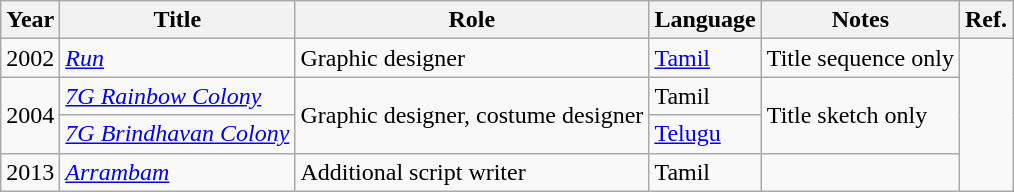<table class="wikitable">
<tr>
<th>Year</th>
<th>Title</th>
<th>Role</th>
<th>Language</th>
<th>Notes</th>
<th>Ref.</th>
</tr>
<tr>
<td>2002</td>
<td><em><a href='#'>Run</a></em></td>
<td>Graphic designer</td>
<td><a href='#'>Tamil</a></td>
<td>Title sequence only</td>
<td rowspan="4"></td>
</tr>
<tr>
<td rowspan="2">2004</td>
<td><em><a href='#'>7G Rainbow Colony</a></em></td>
<td rowspan="2">Graphic designer, costume designer</td>
<td>Tamil</td>
<td rowspan="2">Title sketch only</td>
</tr>
<tr>
<td><em><a href='#'>7G Brindhavan Colony</a></em></td>
<td><a href='#'>Telugu</a></td>
</tr>
<tr>
<td>2013</td>
<td><em><a href='#'>Arrambam</a></em></td>
<td>Additional script writer</td>
<td>Tamil</td>
<td></td>
</tr>
</table>
